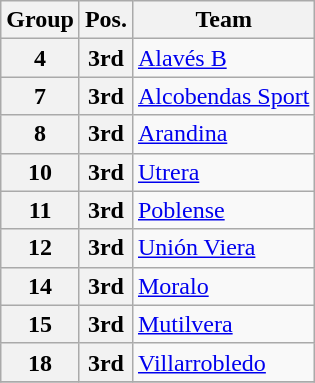<table class="wikitable">
<tr>
<th>Group</th>
<th>Pos.</th>
<th>Team</th>
</tr>
<tr>
<th>4</th>
<th>3rd</th>
<td><a href='#'>Alavés B</a></td>
</tr>
<tr>
<th>7</th>
<th>3rd</th>
<td><a href='#'>Alcobendas Sport</a></td>
</tr>
<tr>
<th>8</th>
<th>3rd</th>
<td><a href='#'>Arandina</a></td>
</tr>
<tr>
<th>10</th>
<th>3rd</th>
<td><a href='#'>Utrera</a></td>
</tr>
<tr>
<th>11</th>
<th>3rd</th>
<td><a href='#'>Poblense</a></td>
</tr>
<tr>
<th>12</th>
<th>3rd</th>
<td><a href='#'>Unión Viera</a></td>
</tr>
<tr>
<th>14</th>
<th>3rd</th>
<td><a href='#'>Moralo</a></td>
</tr>
<tr>
<th>15</th>
<th>3rd</th>
<td><a href='#'>Mutilvera</a></td>
</tr>
<tr>
<th>18</th>
<th>3rd</th>
<td><a href='#'>Villarrobledo</a></td>
</tr>
<tr>
</tr>
</table>
